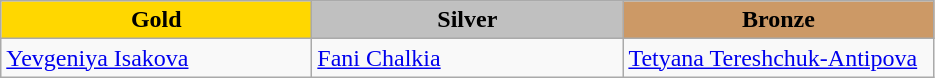<table class="wikitable" style="text-align:left">
<tr align="center">
<td width=200 bgcolor=gold><strong>Gold</strong></td>
<td width=200 bgcolor=silver><strong>Silver</strong></td>
<td width=200 bgcolor=CC9966><strong>Bronze</strong></td>
</tr>
<tr>
<td><a href='#'>Yevgeniya Isakova</a><br><em></em></td>
<td><a href='#'>Fani Chalkia</a><br><em></em></td>
<td><a href='#'>Tetyana Tereshchuk-Antipova</a> <br><em></em></td>
</tr>
</table>
